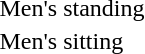<table>
<tr style="vertical-align:top;">
<td>Men's standing<br></td>
<td {{nowrap><br></td>
<td></td>
<td></td>
</tr>
<tr style="vertical-align:top;">
<td>Men's sitting<br></td>
<td></td>
<td></td>
<td></td>
</tr>
</table>
